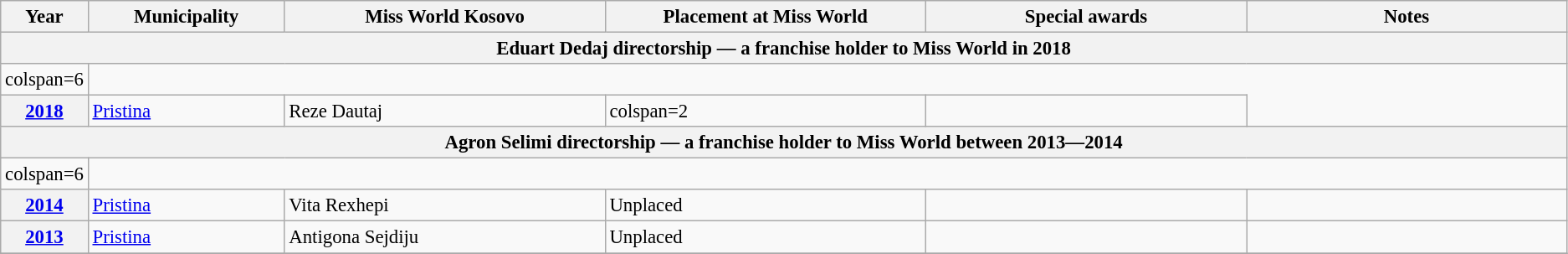<table class="wikitable " style="font-size: 95%;">
<tr>
<th width="60">Year</th>
<th width="150">Municipality</th>
<th width="250">Miss World Kosovo</th>
<th width="250">Placement at Miss World</th>
<th width="250">Special awards</th>
<th width="250">Notes</th>
</tr>
<tr>
<th colspan="6">Eduart Dedaj directorship — a franchise holder to Miss World in 2018</th>
</tr>
<tr>
<td>colspan=6 </td>
</tr>
<tr>
<th><a href='#'>2018</a></th>
<td><a href='#'>Pristina</a></td>
<td>Reze Dautaj</td>
<td>colspan=2 </td>
<td></td>
</tr>
<tr>
<th colspan="6">Agron Selimi directorship — a franchise holder to Miss World between 2013―2014</th>
</tr>
<tr>
<td>colspan=6 </td>
</tr>
<tr>
<th><a href='#'>2014</a></th>
<td><a href='#'>Pristina</a></td>
<td>Vita Rexhepi</td>
<td>Unplaced</td>
<td></td>
<td></td>
</tr>
<tr>
<th><a href='#'>2013</a></th>
<td><a href='#'>Pristina</a></td>
<td>Antigona Sejdiju</td>
<td>Unplaced</td>
<td></td>
<td></td>
</tr>
<tr>
</tr>
</table>
